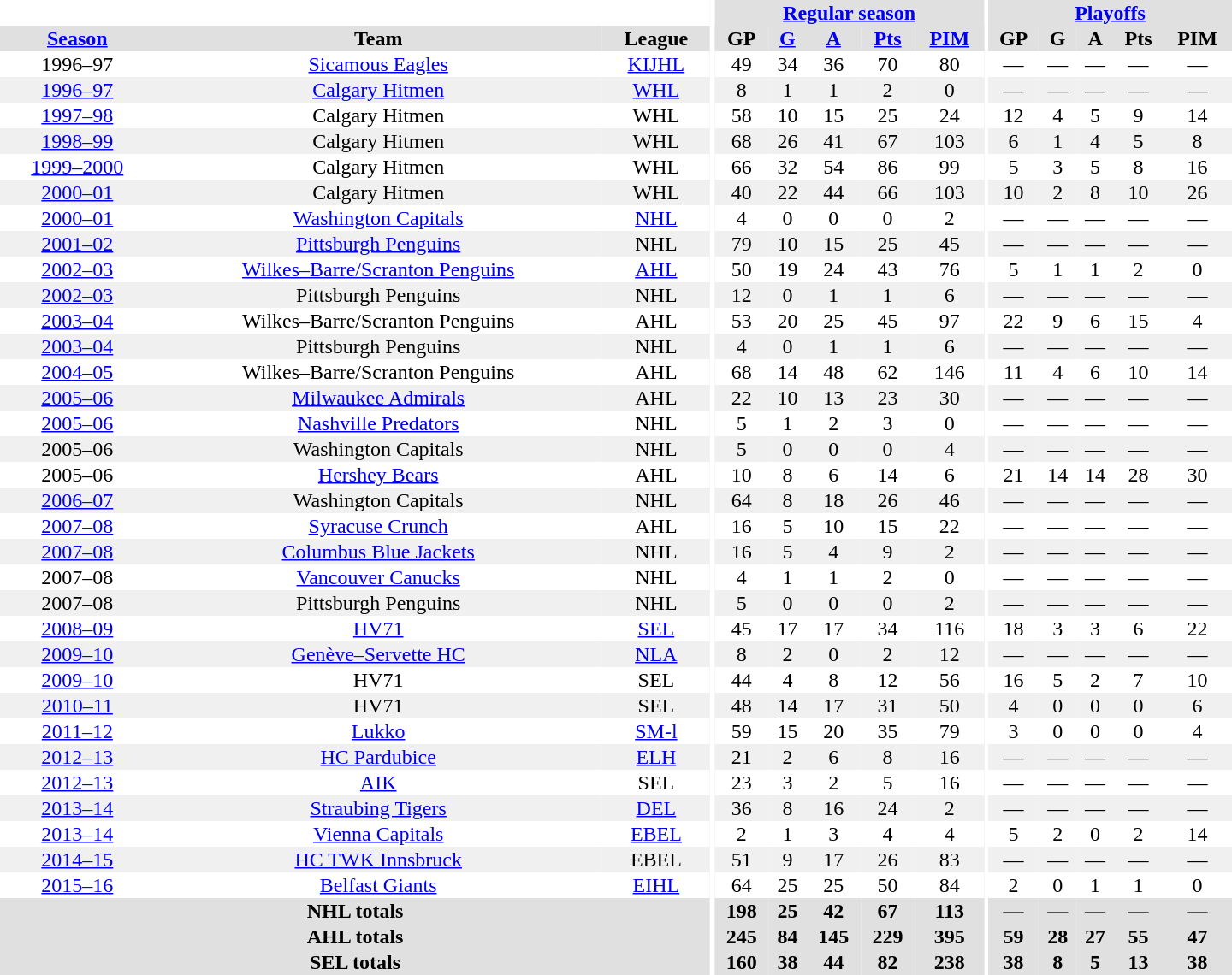<table border="0" cellpadding="1" cellspacing="0" style="text-align:center; width:60em">
<tr bgcolor="#e0e0e0">
<th colspan="3" bgcolor="#ffffff"></th>
<th rowspan="99" bgcolor="#ffffff"></th>
<th colspan="5"><a href='#'>Regular season</a></th>
<th rowspan="99" bgcolor="#ffffff"></th>
<th colspan="5"><a href='#'>Playoffs</a></th>
</tr>
<tr bgcolor="#e0e0e0">
<th><a href='#'>Season</a></th>
<th>Team</th>
<th>League</th>
<th>GP</th>
<th><a href='#'>G</a></th>
<th><a href='#'>A</a></th>
<th><a href='#'>Pts</a></th>
<th><a href='#'>PIM</a></th>
<th>GP</th>
<th>G</th>
<th>A</th>
<th>Pts</th>
<th>PIM</th>
</tr>
<tr>
<td>1996–97</td>
<td><a href='#'>Sicamous Eagles</a></td>
<td><a href='#'>KIJHL</a></td>
<td>49</td>
<td>34</td>
<td>36</td>
<td>70</td>
<td>80</td>
<td>—</td>
<td>—</td>
<td>—</td>
<td>—</td>
<td>—</td>
</tr>
<tr bgcolor="#f0f0f0">
<td><a href='#'>1996–97</a></td>
<td><a href='#'>Calgary Hitmen</a></td>
<td><a href='#'>WHL</a></td>
<td>8</td>
<td>1</td>
<td>1</td>
<td>2</td>
<td>0</td>
<td>—</td>
<td>—</td>
<td>—</td>
<td>—</td>
<td>—</td>
</tr>
<tr>
<td><a href='#'>1997–98</a></td>
<td>Calgary Hitmen</td>
<td>WHL</td>
<td>58</td>
<td>10</td>
<td>15</td>
<td>25</td>
<td>24</td>
<td>12</td>
<td>4</td>
<td>5</td>
<td>9</td>
<td>14</td>
</tr>
<tr bgcolor="#f0f0f0">
<td><a href='#'>1998–99</a></td>
<td>Calgary Hitmen</td>
<td>WHL</td>
<td>68</td>
<td>26</td>
<td>41</td>
<td>67</td>
<td>103</td>
<td>6</td>
<td>1</td>
<td>4</td>
<td>5</td>
<td>8</td>
</tr>
<tr>
<td><a href='#'>1999–2000</a></td>
<td>Calgary Hitmen</td>
<td>WHL</td>
<td>66</td>
<td>32</td>
<td>54</td>
<td>86</td>
<td>99</td>
<td>5</td>
<td>3</td>
<td>5</td>
<td>8</td>
<td>16</td>
</tr>
<tr bgcolor="#f0f0f0">
<td><a href='#'>2000–01</a></td>
<td>Calgary Hitmen</td>
<td>WHL</td>
<td>40</td>
<td>22</td>
<td>44</td>
<td>66</td>
<td>103</td>
<td>10</td>
<td>2</td>
<td>8</td>
<td>10</td>
<td>26</td>
</tr>
<tr>
<td><a href='#'>2000–01</a></td>
<td><a href='#'>Washington Capitals</a></td>
<td><a href='#'>NHL</a></td>
<td>4</td>
<td>0</td>
<td>0</td>
<td>0</td>
<td>2</td>
<td>—</td>
<td>—</td>
<td>—</td>
<td>—</td>
<td>—</td>
</tr>
<tr bgcolor="#f0f0f0">
<td><a href='#'>2001–02</a></td>
<td><a href='#'>Pittsburgh Penguins</a></td>
<td>NHL</td>
<td>79</td>
<td>10</td>
<td>15</td>
<td>25</td>
<td>45</td>
<td>—</td>
<td>—</td>
<td>—</td>
<td>—</td>
<td>—</td>
</tr>
<tr>
<td><a href='#'>2002–03</a></td>
<td><a href='#'>Wilkes–Barre/Scranton Penguins</a></td>
<td><a href='#'>AHL</a></td>
<td>50</td>
<td>19</td>
<td>24</td>
<td>43</td>
<td>76</td>
<td>5</td>
<td>1</td>
<td>1</td>
<td>2</td>
<td>0</td>
</tr>
<tr bgcolor="#f0f0f0">
<td><a href='#'>2002–03</a></td>
<td>Pittsburgh Penguins</td>
<td>NHL</td>
<td>12</td>
<td>0</td>
<td>1</td>
<td>1</td>
<td>6</td>
<td>—</td>
<td>—</td>
<td>—</td>
<td>—</td>
<td>—</td>
</tr>
<tr>
<td><a href='#'>2003–04</a></td>
<td>Wilkes–Barre/Scranton Penguins</td>
<td>AHL</td>
<td>53</td>
<td>20</td>
<td>25</td>
<td>45</td>
<td>97</td>
<td>22</td>
<td>9</td>
<td>6</td>
<td>15</td>
<td>4</td>
</tr>
<tr bgcolor="#f0f0f0">
<td><a href='#'>2003–04</a></td>
<td>Pittsburgh Penguins</td>
<td>NHL</td>
<td>4</td>
<td>0</td>
<td>1</td>
<td>1</td>
<td>6</td>
<td>—</td>
<td>—</td>
<td>—</td>
<td>—</td>
<td>—</td>
</tr>
<tr>
<td><a href='#'>2004–05</a></td>
<td>Wilkes–Barre/Scranton Penguins</td>
<td>AHL</td>
<td>68</td>
<td>14</td>
<td>48</td>
<td>62</td>
<td>146</td>
<td>11</td>
<td>4</td>
<td>6</td>
<td>10</td>
<td>14</td>
</tr>
<tr bgcolor="#f0f0f0">
<td><a href='#'>2005–06</a></td>
<td><a href='#'>Milwaukee Admirals</a></td>
<td>AHL</td>
<td>22</td>
<td>10</td>
<td>13</td>
<td>23</td>
<td>30</td>
<td>—</td>
<td>—</td>
<td>—</td>
<td>—</td>
<td>—</td>
</tr>
<tr>
<td><a href='#'>2005–06</a></td>
<td><a href='#'>Nashville Predators</a></td>
<td>NHL</td>
<td>5</td>
<td>1</td>
<td>2</td>
<td>3</td>
<td>0</td>
<td>—</td>
<td>—</td>
<td>—</td>
<td>—</td>
<td>—</td>
</tr>
<tr bgcolor="#f0f0f0">
<td>2005–06</td>
<td>Washington Capitals</td>
<td>NHL</td>
<td>5</td>
<td>0</td>
<td>0</td>
<td>0</td>
<td>4</td>
<td>—</td>
<td>—</td>
<td>—</td>
<td>—</td>
<td>—</td>
</tr>
<tr>
<td>2005–06</td>
<td><a href='#'>Hershey Bears</a></td>
<td>AHL</td>
<td>10</td>
<td>8</td>
<td>6</td>
<td>14</td>
<td>6</td>
<td>21</td>
<td>14</td>
<td>14</td>
<td>28</td>
<td>30</td>
</tr>
<tr bgcolor="#f0f0f0">
<td><a href='#'>2006–07</a></td>
<td>Washington Capitals</td>
<td>NHL</td>
<td>64</td>
<td>8</td>
<td>18</td>
<td>26</td>
<td>46</td>
<td>—</td>
<td>—</td>
<td>—</td>
<td>—</td>
<td>—</td>
</tr>
<tr>
<td><a href='#'>2007–08</a></td>
<td><a href='#'>Syracuse Crunch</a></td>
<td>AHL</td>
<td>16</td>
<td>5</td>
<td>10</td>
<td>15</td>
<td>22</td>
<td>—</td>
<td>—</td>
<td>—</td>
<td>—</td>
<td>—</td>
</tr>
<tr bgcolor="#f0f0f0">
<td><a href='#'>2007–08</a></td>
<td><a href='#'>Columbus Blue Jackets</a></td>
<td>NHL</td>
<td>16</td>
<td>5</td>
<td>4</td>
<td>9</td>
<td>2</td>
<td>—</td>
<td>—</td>
<td>—</td>
<td>—</td>
<td>—</td>
</tr>
<tr>
<td>2007–08</td>
<td><a href='#'>Vancouver Canucks</a></td>
<td>NHL</td>
<td>4</td>
<td>1</td>
<td>1</td>
<td>2</td>
<td>0</td>
<td>—</td>
<td>—</td>
<td>—</td>
<td>—</td>
<td>—</td>
</tr>
<tr bgcolor="#f0f0f0">
<td>2007–08</td>
<td>Pittsburgh Penguins</td>
<td>NHL</td>
<td>5</td>
<td>0</td>
<td>0</td>
<td>0</td>
<td>2</td>
<td>—</td>
<td>—</td>
<td>—</td>
<td>—</td>
<td>—</td>
</tr>
<tr>
<td><a href='#'>2008–09</a></td>
<td><a href='#'>HV71</a></td>
<td><a href='#'>SEL</a></td>
<td>45</td>
<td>17</td>
<td>17</td>
<td>34</td>
<td>116</td>
<td>18</td>
<td>3</td>
<td>3</td>
<td>6</td>
<td>22</td>
</tr>
<tr bgcolor="#f0f0f0">
<td><a href='#'>2009–10</a></td>
<td><a href='#'>Genève–Servette HC</a></td>
<td><a href='#'>NLA</a></td>
<td>8</td>
<td>2</td>
<td>0</td>
<td>2</td>
<td>12</td>
<td>—</td>
<td>—</td>
<td>—</td>
<td>—</td>
<td>—</td>
</tr>
<tr>
<td><a href='#'>2009–10</a></td>
<td>HV71</td>
<td>SEL</td>
<td>44</td>
<td>4</td>
<td>8</td>
<td>12</td>
<td>56</td>
<td>16</td>
<td>5</td>
<td>2</td>
<td>7</td>
<td>10</td>
</tr>
<tr bgcolor="#f0f0f0">
<td><a href='#'>2010–11</a></td>
<td>HV71</td>
<td>SEL</td>
<td>48</td>
<td>14</td>
<td>17</td>
<td>31</td>
<td>50</td>
<td>4</td>
<td>0</td>
<td>0</td>
<td>0</td>
<td>6</td>
</tr>
<tr>
<td><a href='#'>2011–12</a></td>
<td><a href='#'>Lukko</a></td>
<td><a href='#'>SM-l</a></td>
<td>59</td>
<td>15</td>
<td>20</td>
<td>35</td>
<td>79</td>
<td>3</td>
<td>0</td>
<td>0</td>
<td>0</td>
<td>4</td>
</tr>
<tr bgcolor="#f0f0f0">
<td><a href='#'>2012–13</a></td>
<td><a href='#'>HC Pardubice</a></td>
<td><a href='#'>ELH</a></td>
<td>21</td>
<td>2</td>
<td>6</td>
<td>8</td>
<td>16</td>
<td>—</td>
<td>—</td>
<td>—</td>
<td>—</td>
<td>—</td>
</tr>
<tr>
<td><a href='#'>2012–13</a></td>
<td><a href='#'>AIK</a></td>
<td>SEL</td>
<td>23</td>
<td>3</td>
<td>2</td>
<td>5</td>
<td>16</td>
<td>—</td>
<td>—</td>
<td>—</td>
<td>—</td>
<td>—</td>
</tr>
<tr bgcolor="#f0f0f0">
<td><a href='#'>2013–14</a></td>
<td><a href='#'>Straubing Tigers</a></td>
<td><a href='#'>DEL</a></td>
<td>36</td>
<td>8</td>
<td>16</td>
<td>24</td>
<td>2</td>
<td>—</td>
<td>—</td>
<td>—</td>
<td>—</td>
<td>—</td>
</tr>
<tr>
<td><a href='#'>2013–14</a></td>
<td><a href='#'>Vienna Capitals</a></td>
<td><a href='#'>EBEL</a></td>
<td>2</td>
<td>1</td>
<td>3</td>
<td>4</td>
<td>4</td>
<td>5</td>
<td>2</td>
<td>0</td>
<td>2</td>
<td>14</td>
</tr>
<tr bgcolor="#f0f0f0">
<td><a href='#'>2014–15</a></td>
<td><a href='#'>HC TWK Innsbruck</a></td>
<td>EBEL</td>
<td>51</td>
<td>9</td>
<td>17</td>
<td>26</td>
<td>83</td>
<td>—</td>
<td>—</td>
<td>—</td>
<td>—</td>
<td>—</td>
</tr>
<tr>
<td><a href='#'>2015–16</a></td>
<td><a href='#'>Belfast Giants</a></td>
<td><a href='#'>EIHL</a></td>
<td>64</td>
<td>25</td>
<td>25</td>
<td>50</td>
<td>84</td>
<td>2</td>
<td>0</td>
<td>1</td>
<td>1</td>
<td>0</td>
</tr>
<tr bgcolor="#e0e0e0">
<th colspan="3">NHL totals</th>
<th>198</th>
<th>25</th>
<th>42</th>
<th>67</th>
<th>113</th>
<th>—</th>
<th>—</th>
<th>—</th>
<th>—</th>
<th>—</th>
</tr>
<tr bgcolor="#e0e0e0">
<th colspan="3">AHL totals</th>
<th>245</th>
<th>84</th>
<th>145</th>
<th>229</th>
<th>395</th>
<th>59</th>
<th>28</th>
<th>27</th>
<th>55</th>
<th>47</th>
</tr>
<tr bgcolor="#e0e0e0">
<th colspan="3">SEL totals</th>
<th>160</th>
<th>38</th>
<th>44</th>
<th>82</th>
<th>238</th>
<th>38</th>
<th>8</th>
<th>5</th>
<th>13</th>
<th>38</th>
</tr>
</table>
